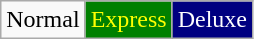<table class="wikitable">
<tr>
<td>Normal</td>
<td style="background:green; color:yellow">Express</td>
<td style="background:navy; color:white">Deluxe</td>
</tr>
</table>
